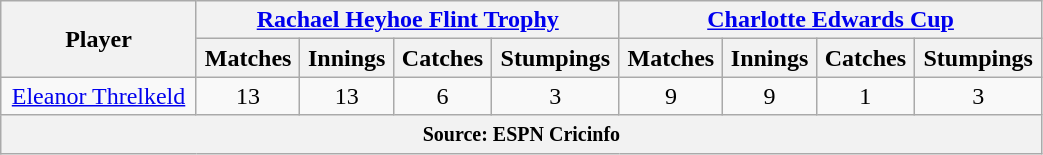<table class="wikitable" style="text-align:center; width:55%;">
<tr>
<th rowspan=2>Player</th>
<th colspan=4><a href='#'>Rachael Heyhoe Flint Trophy</a></th>
<th colspan=4><a href='#'>Charlotte Edwards Cup</a></th>
</tr>
<tr>
<th>Matches</th>
<th>Innings</th>
<th>Catches</th>
<th>Stumpings</th>
<th>Matches</th>
<th>Innings</th>
<th>Catches</th>
<th>Stumpings</th>
</tr>
<tr>
<td><a href='#'>Eleanor Threlkeld</a></td>
<td>13</td>
<td>13</td>
<td>6</td>
<td>3</td>
<td>9</td>
<td>9</td>
<td>1</td>
<td>3</td>
</tr>
<tr>
<th colspan="9"><small>Source: ESPN Cricinfo</small></th>
</tr>
</table>
